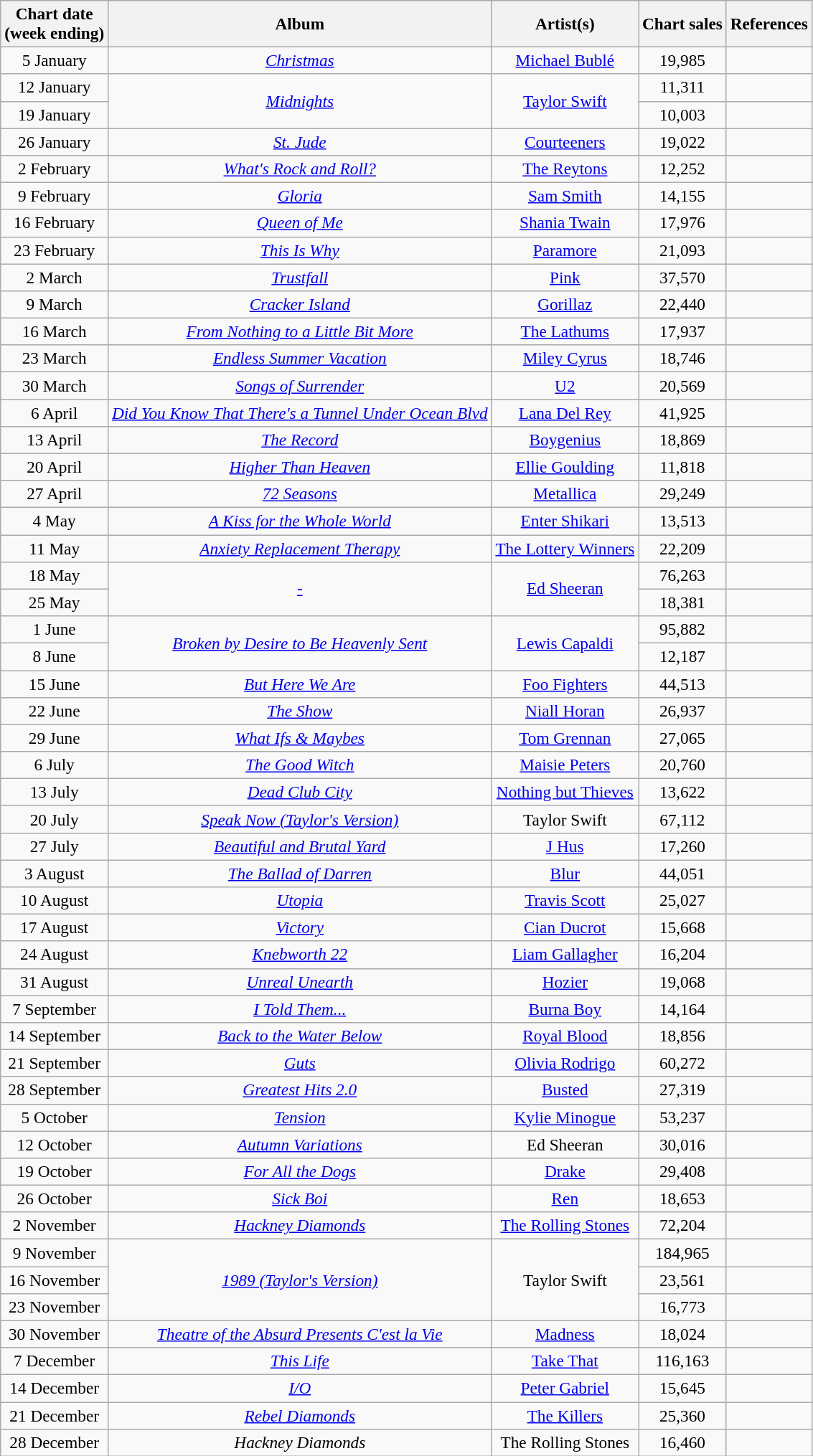<table class="wikitable" style="font-size:97%; text-align:center;">
<tr>
<th>Chart date<br>(week ending)</th>
<th>Album</th>
<th>Artist(s)</th>
<th>Chart sales</th>
<th>References</th>
</tr>
<tr>
<td>5 January</td>
<td><em><a href='#'>Christmas</a></em></td>
<td><a href='#'>Michael Bublé</a></td>
<td>19,985</td>
<td></td>
</tr>
<tr>
<td>12 January</td>
<td rowspan=2><em><a href='#'>Midnights</a></em></td>
<td rowspan=2><a href='#'>Taylor Swift</a></td>
<td>11,311</td>
<td></td>
</tr>
<tr>
<td>19 January</td>
<td>10,003</td>
<td></td>
</tr>
<tr>
<td>26 January</td>
<td><em><a href='#'>St. Jude</a></em></td>
<td><a href='#'>Courteeners</a></td>
<td>19,022</td>
<td></td>
</tr>
<tr>
<td>2 February</td>
<td><em><a href='#'>What's Rock and Roll?</a></em></td>
<td><a href='#'>The Reytons</a></td>
<td>12,252</td>
<td></td>
</tr>
<tr>
<td>9 February</td>
<td><em><a href='#'>Gloria</a></em></td>
<td><a href='#'>Sam Smith</a></td>
<td>14,155</td>
<td></td>
</tr>
<tr>
<td>16 February</td>
<td><em><a href='#'>Queen of Me</a></em></td>
<td><a href='#'>Shania Twain</a></td>
<td>17,976</td>
<td></td>
</tr>
<tr>
<td>23 February</td>
<td><em><a href='#'>This Is Why</a></em></td>
<td><a href='#'>Paramore</a></td>
<td>21,093</td>
<td></td>
</tr>
<tr>
<td>2 March</td>
<td><em><a href='#'>Trustfall</a></em></td>
<td><a href='#'>Pink</a></td>
<td>37,570</td>
<td></td>
</tr>
<tr>
<td>9 March</td>
<td><em><a href='#'>Cracker Island</a></em></td>
<td><a href='#'>Gorillaz</a></td>
<td>22,440</td>
<td></td>
</tr>
<tr>
<td>16 March</td>
<td><em><a href='#'>From Nothing to a Little Bit More</a></em></td>
<td><a href='#'>The Lathums</a></td>
<td>17,937</td>
<td></td>
</tr>
<tr>
<td>23 March</td>
<td><em><a href='#'>Endless Summer Vacation</a></em></td>
<td><a href='#'>Miley Cyrus</a></td>
<td>18,746</td>
<td></td>
</tr>
<tr>
<td>30 March</td>
<td><em><a href='#'>Songs of Surrender</a></em></td>
<td><a href='#'>U2</a></td>
<td>20,569</td>
<td></td>
</tr>
<tr>
<td>6 April</td>
<td><em><a href='#'>Did You Know That There's a Tunnel Under Ocean Blvd</a></em></td>
<td><a href='#'>Lana Del Rey</a></td>
<td>41,925</td>
<td></td>
</tr>
<tr>
<td>13 April</td>
<td><em><a href='#'>The Record</a></em></td>
<td><a href='#'>Boygenius</a></td>
<td>18,869</td>
<td></td>
</tr>
<tr>
<td>20 April</td>
<td><em><a href='#'>Higher Than Heaven</a></em></td>
<td><a href='#'>Ellie Goulding</a></td>
<td>11,818</td>
<td></td>
</tr>
<tr>
<td>27 April</td>
<td><em><a href='#'>72 Seasons</a></em></td>
<td><a href='#'>Metallica</a></td>
<td>29,249</td>
<td></td>
</tr>
<tr>
<td>4 May</td>
<td><em><a href='#'>A Kiss for the Whole World</a></em></td>
<td><a href='#'>Enter Shikari</a></td>
<td>13,513</td>
<td></td>
</tr>
<tr>
<td>11 May</td>
<td><em><a href='#'>Anxiety Replacement Therapy</a></em></td>
<td><a href='#'>The Lottery Winners</a></td>
<td>22,209</td>
<td></td>
</tr>
<tr>
<td>18 May</td>
<td rowspan=2><em><a href='#'>-</a></em></td>
<td rowspan=2><a href='#'>Ed Sheeran</a></td>
<td>76,263</td>
<td></td>
</tr>
<tr>
<td>25 May</td>
<td>18,381</td>
<td></td>
</tr>
<tr>
<td>1 June</td>
<td rowspan=2><em><a href='#'>Broken by Desire to Be Heavenly Sent</a></em></td>
<td rowspan=2><a href='#'>Lewis Capaldi</a></td>
<td>95,882</td>
<td></td>
</tr>
<tr>
<td>8 June</td>
<td>12,187</td>
<td></td>
</tr>
<tr>
<td>15 June</td>
<td><em><a href='#'>But Here We Are</a></em></td>
<td><a href='#'>Foo Fighters</a></td>
<td>44,513</td>
<td></td>
</tr>
<tr>
<td>22 June</td>
<td><em><a href='#'>The Show</a></em></td>
<td><a href='#'>Niall Horan</a></td>
<td>26,937</td>
<td></td>
</tr>
<tr>
<td>29 June</td>
<td><em><a href='#'>What Ifs & Maybes</a></em></td>
<td><a href='#'>Tom Grennan</a></td>
<td>27,065</td>
<td></td>
</tr>
<tr>
<td>6 July</td>
<td><em><a href='#'>The Good Witch</a></em></td>
<td><a href='#'>Maisie Peters</a></td>
<td>20,760</td>
<td></td>
</tr>
<tr>
<td>13 July</td>
<td><em><a href='#'>Dead Club City</a></em></td>
<td><a href='#'>Nothing but Thieves</a></td>
<td>13,622</td>
<td></td>
</tr>
<tr>
<td>20 July</td>
<td><em><a href='#'>Speak Now (Taylor's Version)</a></em></td>
<td>Taylor Swift</td>
<td>67,112</td>
<td></td>
</tr>
<tr>
<td>27 July</td>
<td><em><a href='#'>Beautiful and Brutal Yard</a></em></td>
<td><a href='#'>J Hus</a></td>
<td>17,260</td>
<td></td>
</tr>
<tr>
<td>3 August</td>
<td><em><a href='#'>The Ballad of Darren</a></em></td>
<td><a href='#'>Blur</a></td>
<td>44,051</td>
<td></td>
</tr>
<tr>
<td>10 August</td>
<td><em><a href='#'>Utopia</a></em></td>
<td><a href='#'>Travis Scott</a></td>
<td>25,027</td>
<td></td>
</tr>
<tr>
<td>17 August</td>
<td><em><a href='#'>Victory</a></em></td>
<td><a href='#'>Cian Ducrot</a></td>
<td>15,668</td>
<td></td>
</tr>
<tr>
<td>24 August</td>
<td><em><a href='#'>Knebworth 22</a></em></td>
<td><a href='#'>Liam Gallagher</a></td>
<td>16,204</td>
<td></td>
</tr>
<tr>
<td>31 August</td>
<td><em><a href='#'>Unreal Unearth</a></em></td>
<td><a href='#'>Hozier</a></td>
<td>19,068</td>
<td></td>
</tr>
<tr>
<td>7 September</td>
<td><em><a href='#'>I Told Them...</a></em></td>
<td><a href='#'>Burna Boy</a></td>
<td>14,164</td>
<td></td>
</tr>
<tr>
<td>14 September</td>
<td><em><a href='#'>Back to the Water Below</a></em></td>
<td><a href='#'>Royal Blood</a></td>
<td>18,856</td>
<td></td>
</tr>
<tr>
<td>21 September</td>
<td><em><a href='#'>Guts</a></em></td>
<td><a href='#'>Olivia Rodrigo</a></td>
<td>60,272</td>
<td></td>
</tr>
<tr>
<td>28 September</td>
<td><em><a href='#'>Greatest Hits 2.0</a></em></td>
<td><a href='#'>Busted</a></td>
<td>27,319</td>
<td></td>
</tr>
<tr>
<td>5 October</td>
<td><em><a href='#'>Tension</a></em></td>
<td><a href='#'>Kylie Minogue</a></td>
<td>53,237</td>
<td></td>
</tr>
<tr>
<td>12 October</td>
<td><em><a href='#'>Autumn Variations</a></em></td>
<td>Ed Sheeran</td>
<td>30,016</td>
<td></td>
</tr>
<tr>
<td>19 October</td>
<td><em><a href='#'>For All the Dogs</a></em></td>
<td><a href='#'>Drake</a></td>
<td>29,408</td>
<td></td>
</tr>
<tr>
<td>26 October</td>
<td><em><a href='#'>Sick Boi</a></em></td>
<td><a href='#'>Ren</a></td>
<td>18,653</td>
<td></td>
</tr>
<tr>
<td>2 November</td>
<td><em><a href='#'>Hackney Diamonds</a></em></td>
<td><a href='#'>The Rolling Stones</a></td>
<td>72,204</td>
<td></td>
</tr>
<tr>
<td>9 November</td>
<td rowspan=3><em><a href='#'>1989 (Taylor's Version)</a></em></td>
<td rowspan=3>Taylor Swift</td>
<td>184,965</td>
<td></td>
</tr>
<tr>
<td>16 November</td>
<td>23,561</td>
<td></td>
</tr>
<tr>
<td>23 November</td>
<td>16,773</td>
<td></td>
</tr>
<tr>
<td>30 November</td>
<td><em><a href='#'>Theatre of the Absurd Presents C'est la Vie</a></em></td>
<td><a href='#'>Madness</a></td>
<td>18,024</td>
<td></td>
</tr>
<tr>
<td>7 December</td>
<td><em><a href='#'>This Life</a></em></td>
<td><a href='#'>Take That</a></td>
<td>116,163</td>
<td></td>
</tr>
<tr>
<td>14 December</td>
<td><em><a href='#'>I/O</a></em></td>
<td><a href='#'>Peter Gabriel</a></td>
<td>15,645</td>
<td></td>
</tr>
<tr>
<td>21 December</td>
<td><em><a href='#'>Rebel Diamonds</a></em></td>
<td><a href='#'>The Killers</a></td>
<td>25,360</td>
<td></td>
</tr>
<tr>
<td>28 December</td>
<td><em>Hackney Diamonds</em></td>
<td>The Rolling Stones</td>
<td>16,460</td>
<td></td>
</tr>
</table>
